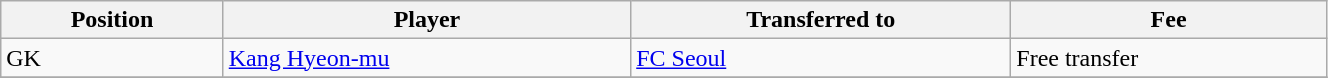<table class="wikitable sortable" style="width:70%; text-align:center; font-size:100%; text-align:left;">
<tr>
<th>Position</th>
<th>Player</th>
<th>Transferred to</th>
<th>Fee</th>
</tr>
<tr>
<td>GK</td>
<td> <a href='#'>Kang Hyeon-mu</a></td>
<td> <a href='#'>FC Seoul</a></td>
<td>Free transfer</td>
</tr>
<tr>
</tr>
</table>
